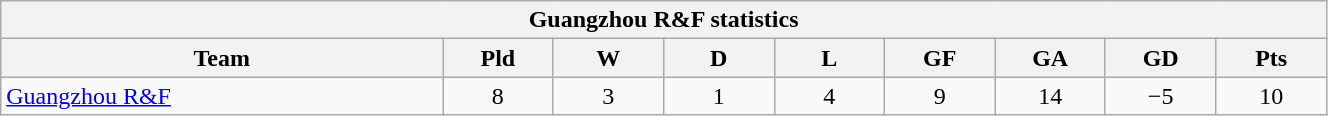<table width=70% class="wikitable" style="text-align:">
<tr>
<th colspan=9>Guangzhou R&F statistics</th>
</tr>
<tr>
<th width=20%>Team</th>
<th width=5%>Pld</th>
<th width=5%>W</th>
<th width=5%>D</th>
<th width=5%>L</th>
<th width=5%>GF</th>
<th width=5%>GA</th>
<th width=5%>GD</th>
<th width=5%>Pts</th>
</tr>
<tr align=center>
<td align=left> <a href='#'>Guangzhou R&F</a></td>
<td>8</td>
<td>3</td>
<td>1</td>
<td>4</td>
<td>9</td>
<td>14</td>
<td>−5</td>
<td>10</td>
</tr>
</table>
